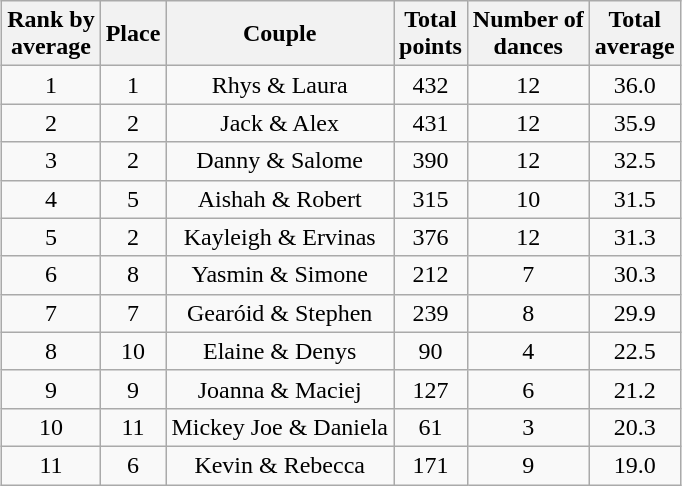<table class="wikitable sortable" style="margin:auto; text-align:center; white-space:nowrap; width:30%;">
<tr>
<th>Rank by<br>average</th>
<th>Place</th>
<th>Couple</th>
<th>Total<br>points</th>
<th>Number of<br>dances</th>
<th>Total<br>average</th>
</tr>
<tr>
<td>1</td>
<td>1</td>
<td>Rhys & Laura</td>
<td>432</td>
<td>12</td>
<td>36.0</td>
</tr>
<tr>
<td>2</td>
<td>2</td>
<td>Jack & Alex</td>
<td>431</td>
<td>12</td>
<td>35.9</td>
</tr>
<tr>
<td>3</td>
<td>2</td>
<td>Danny & Salome</td>
<td>390</td>
<td>12</td>
<td>32.5</td>
</tr>
<tr>
<td>4</td>
<td>5</td>
<td>Aishah & Robert</td>
<td>315</td>
<td>10</td>
<td>31.5</td>
</tr>
<tr>
<td>5</td>
<td>2</td>
<td>Kayleigh & Ervinas</td>
<td>376</td>
<td>12</td>
<td>31.3</td>
</tr>
<tr>
<td>6</td>
<td>8</td>
<td>Yasmin & Simone</td>
<td>212</td>
<td>7</td>
<td>30.3</td>
</tr>
<tr>
<td>7</td>
<td>7</td>
<td>Gearóid & Stephen</td>
<td>239</td>
<td>8</td>
<td>29.9</td>
</tr>
<tr>
<td>8</td>
<td>10</td>
<td>Elaine & Denys</td>
<td>90</td>
<td>4</td>
<td>22.5</td>
</tr>
<tr>
<td>9</td>
<td>9</td>
<td>Joanna & Maciej</td>
<td>127</td>
<td>6</td>
<td>21.2</td>
</tr>
<tr>
<td>10</td>
<td>11</td>
<td>Mickey Joe & Daniela</td>
<td>61</td>
<td>3</td>
<td>20.3</td>
</tr>
<tr>
<td>11</td>
<td>6</td>
<td>Kevin & Rebecca</td>
<td>171</td>
<td>9</td>
<td>19.0</td>
</tr>
</table>
